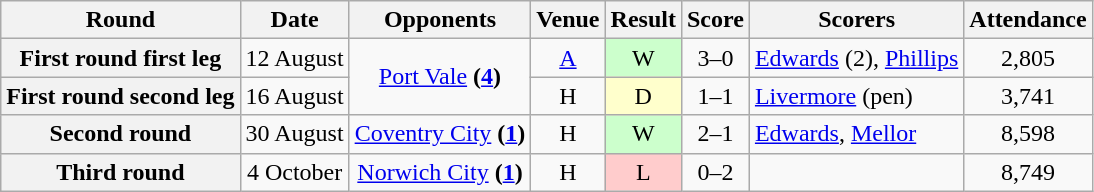<table class="wikitable" style="text-align:center">
<tr>
<th>Round</th>
<th>Date</th>
<th>Opponents</th>
<th>Venue</th>
<th>Result</th>
<th>Score</th>
<th>Scorers</th>
<th>Attendance</th>
</tr>
<tr>
<th>First round first leg</th>
<td>12 August</td>
<td rowspan=2><a href='#'>Port Vale</a> <strong>(<a href='#'>4</a>)</strong></td>
<td><a href='#'>A</a></td>
<td style="background-color:#CCFFCC">W</td>
<td>3–0</td>
<td align="left"><a href='#'>Edwards</a> (2), <a href='#'>Phillips</a></td>
<td>2,805</td>
</tr>
<tr>
<th>First round second leg</th>
<td>16 August</td>
<td>H</td>
<td style="background-color:#FFFFCC">D</td>
<td>1–1</td>
<td align="left"><a href='#'>Livermore</a> (pen)</td>
<td>3,741</td>
</tr>
<tr>
<th>Second round</th>
<td>30 August</td>
<td><a href='#'>Coventry City</a> <strong>(<a href='#'>1</a>)</strong></td>
<td>H</td>
<td style="background-color:#CCFFCC">W</td>
<td>2–1</td>
<td align="left"><a href='#'>Edwards</a>, <a href='#'>Mellor</a></td>
<td>8,598</td>
</tr>
<tr>
<th>Third round</th>
<td>4 October</td>
<td><a href='#'>Norwich City</a> <strong>(<a href='#'>1</a>)</strong></td>
<td>H</td>
<td style="background-color:#FFCCCC">L</td>
<td>0–2</td>
<td align="left"></td>
<td>8,749</td>
</tr>
</table>
